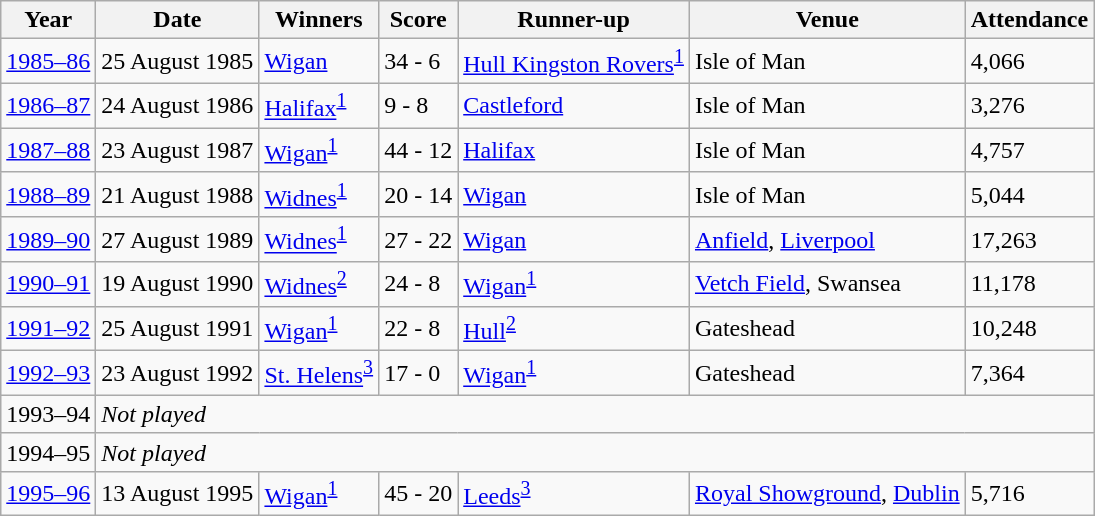<table class="wikitable">
<tr align="left">
<th>Year</th>
<th>Date</th>
<th>Winners</th>
<th>Score</th>
<th>Runner-up</th>
<th>Venue</th>
<th>Attendance</th>
</tr>
<tr>
<td><a href='#'>1985–86</a></td>
<td>25 August 1985</td>
<td><a href='#'>Wigan</a></td>
<td>34 - 6</td>
<td><a href='#'>Hull Kingston Rovers</a><sup><a href='#'>1</a></sup></td>
<td>Isle of Man</td>
<td>4,066</td>
</tr>
<tr>
<td><a href='#'>1986–87</a></td>
<td>24 August 1986</td>
<td><a href='#'>Halifax</a><sup><a href='#'>1</a></sup></td>
<td>9 - 8</td>
<td><a href='#'>Castleford</a></td>
<td>Isle of Man</td>
<td>3,276</td>
</tr>
<tr>
<td><a href='#'>1987–88</a></td>
<td>23 August 1987</td>
<td><a href='#'>Wigan</a><sup><a href='#'>1</a></sup></td>
<td>44 - 12</td>
<td><a href='#'>Halifax</a></td>
<td>Isle of Man</td>
<td>4,757</td>
</tr>
<tr>
<td><a href='#'>1988–89</a></td>
<td>21 August 1988</td>
<td><a href='#'>Widnes</a><sup><a href='#'>1</a></sup></td>
<td>20 - 14</td>
<td><a href='#'>Wigan</a></td>
<td>Isle of Man</td>
<td>5,044</td>
</tr>
<tr>
<td><a href='#'>1989–90</a></td>
<td>27 August 1989</td>
<td><a href='#'>Widnes</a><sup><a href='#'>1</a></sup></td>
<td>27 - 22</td>
<td><a href='#'>Wigan</a></td>
<td><a href='#'>Anfield</a>, <a href='#'>Liverpool</a></td>
<td>17,263</td>
</tr>
<tr>
<td><a href='#'>1990–91</a></td>
<td>19 August 1990</td>
<td><a href='#'>Widnes</a><sup><a href='#'>2</a></sup></td>
<td>24 - 8</td>
<td><a href='#'>Wigan</a><sup><a href='#'>1</a></sup></td>
<td><a href='#'>Vetch Field</a>, Swansea</td>
<td>11,178</td>
</tr>
<tr>
<td><a href='#'>1991–92</a></td>
<td>25 August 1991</td>
<td><a href='#'>Wigan</a><sup><a href='#'>1</a></sup></td>
<td>22 - 8</td>
<td><a href='#'>Hull</a><sup><a href='#'>2</a></sup></td>
<td>Gateshead</td>
<td>10,248</td>
</tr>
<tr>
<td><a href='#'>1992–93</a></td>
<td>23 August 1992</td>
<td><a href='#'>St. Helens</a><sup><a href='#'>3</a></sup></td>
<td>17 - 0</td>
<td><a href='#'>Wigan</a><sup><a href='#'>1</a></sup></td>
<td>Gateshead</td>
<td>7,364</td>
</tr>
<tr>
<td>1993–94</td>
<td colspan=6><em>Not played</em></td>
</tr>
<tr>
<td>1994–95</td>
<td colspan=6><em>Not played</em></td>
</tr>
<tr>
<td><a href='#'>1995–96</a></td>
<td>13 August 1995</td>
<td><a href='#'>Wigan</a><sup><a href='#'>1</a></sup></td>
<td>45 - 20</td>
<td><a href='#'>Leeds</a><sup><a href='#'>3</a></sup></td>
<td><a href='#'>Royal Showground</a>, <a href='#'>Dublin</a></td>
<td>5,716</td>
</tr>
</table>
